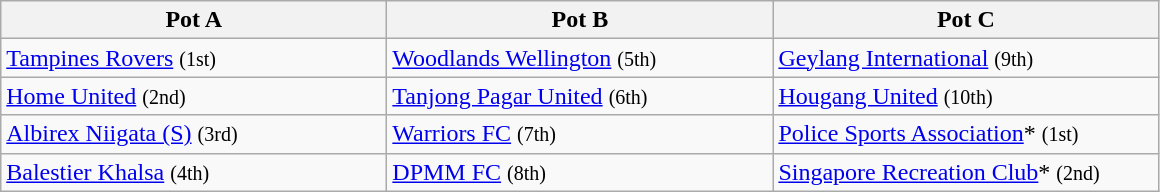<table class="wikitable">
<tr>
<th width="250px">Pot A</th>
<th width="250px">Pot B</th>
<th width="250px">Pot C</th>
</tr>
<tr>
<td><a href='#'>Tampines Rovers</a> <small>(1st)</small></td>
<td><a href='#'>Woodlands Wellington</a> <small>(5th)</small></td>
<td><a href='#'>Geylang International</a> <small>(9th)</small></td>
</tr>
<tr>
<td><a href='#'>Home United</a> <small>(2nd)</small></td>
<td><a href='#'>Tanjong Pagar United</a> <small>(6th)</small></td>
<td><a href='#'>Hougang United</a> <small>(10th)</small></td>
</tr>
<tr>
<td> <a href='#'>Albirex Niigata (S)</a> <small>(3rd)</small></td>
<td><a href='#'>Warriors FC</a> <small>(7th)</small></td>
<td><a href='#'>Police Sports Association</a>* <small>(1st)</small></td>
</tr>
<tr>
<td><a href='#'>Balestier Khalsa</a> <small>(4th)</small></td>
<td> <a href='#'>DPMM FC</a> <small>(8th)</small></td>
<td><a href='#'>Singapore Recreation Club</a>* <small>(2nd)</small></td>
</tr>
</table>
